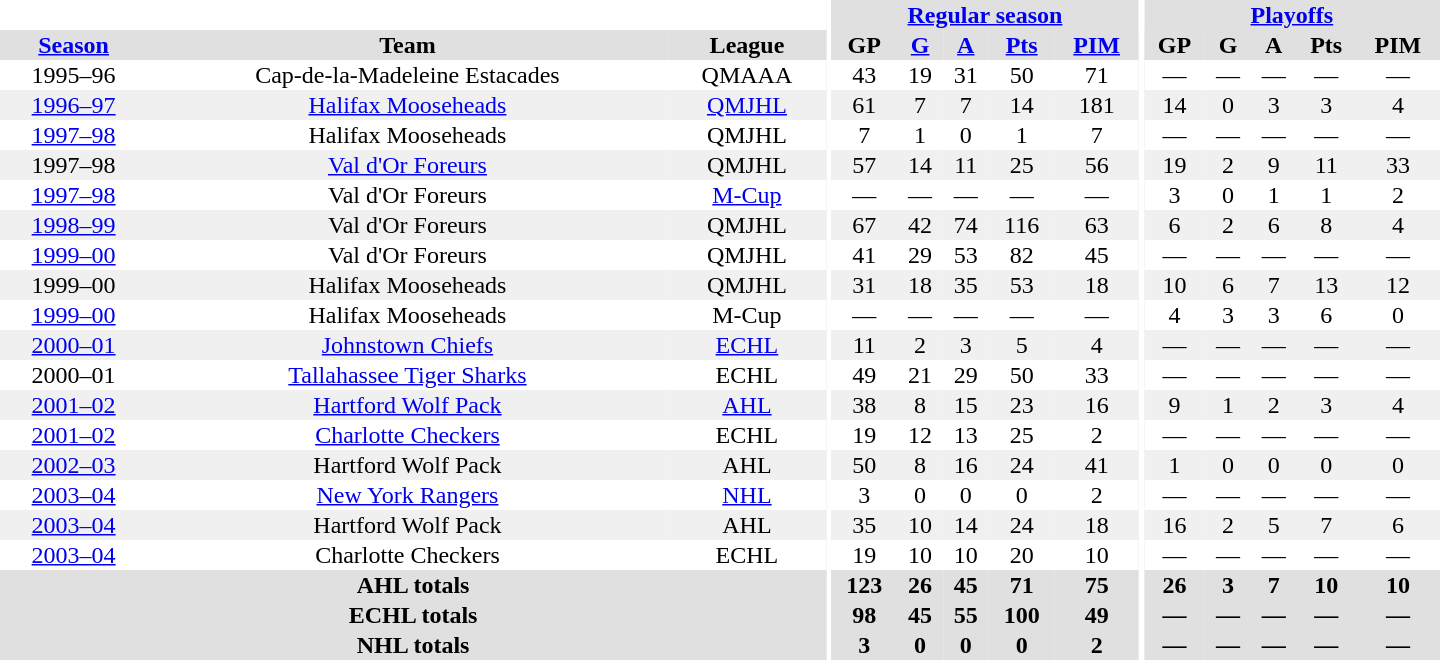<table border="0" cellpadding="1" cellspacing="0" style="text-align:center; width:60em">
<tr bgcolor="#e0e0e0">
<th colspan="3" bgcolor="#ffffff"></th>
<th rowspan="100" bgcolor="#ffffff"></th>
<th colspan="5"><a href='#'>Regular season</a></th>
<th rowspan="100" bgcolor="#ffffff"></th>
<th colspan="5"><a href='#'>Playoffs</a></th>
</tr>
<tr bgcolor="#e0e0e0">
<th><a href='#'>Season</a></th>
<th>Team</th>
<th>League</th>
<th>GP</th>
<th><a href='#'>G</a></th>
<th><a href='#'>A</a></th>
<th><a href='#'>Pts</a></th>
<th><a href='#'>PIM</a></th>
<th>GP</th>
<th>G</th>
<th>A</th>
<th>Pts</th>
<th>PIM</th>
</tr>
<tr>
<td>1995–96</td>
<td>Cap-de-la-Madeleine Estacades</td>
<td>QMAAA</td>
<td>43</td>
<td>19</td>
<td>31</td>
<td>50</td>
<td>71</td>
<td>—</td>
<td>—</td>
<td>—</td>
<td>—</td>
<td>—</td>
</tr>
<tr bgcolor="#f0f0f0">
<td><a href='#'>1996–97</a></td>
<td><a href='#'>Halifax Mooseheads</a></td>
<td><a href='#'>QMJHL</a></td>
<td>61</td>
<td>7</td>
<td>7</td>
<td>14</td>
<td>181</td>
<td>14</td>
<td>0</td>
<td>3</td>
<td>3</td>
<td>4</td>
</tr>
<tr>
<td><a href='#'>1997–98</a></td>
<td>Halifax Mooseheads</td>
<td>QMJHL</td>
<td>7</td>
<td>1</td>
<td>0</td>
<td>1</td>
<td>7</td>
<td>—</td>
<td>—</td>
<td>—</td>
<td>—</td>
<td>—</td>
</tr>
<tr bgcolor="#f0f0f0">
<td>1997–98</td>
<td><a href='#'>Val d'Or Foreurs</a></td>
<td>QMJHL</td>
<td>57</td>
<td>14</td>
<td>11</td>
<td>25</td>
<td>56</td>
<td>19</td>
<td>2</td>
<td>9</td>
<td>11</td>
<td>33</td>
</tr>
<tr>
<td><a href='#'>1997–98</a></td>
<td>Val d'Or Foreurs</td>
<td><a href='#'>M-Cup</a></td>
<td>—</td>
<td>—</td>
<td>—</td>
<td>—</td>
<td>—</td>
<td>3</td>
<td>0</td>
<td>1</td>
<td>1</td>
<td>2</td>
</tr>
<tr bgcolor="#f0f0f0">
<td><a href='#'>1998–99</a></td>
<td>Val d'Or Foreurs</td>
<td>QMJHL</td>
<td>67</td>
<td>42</td>
<td>74</td>
<td>116</td>
<td>63</td>
<td>6</td>
<td>2</td>
<td>6</td>
<td>8</td>
<td>4</td>
</tr>
<tr>
<td><a href='#'>1999–00</a></td>
<td>Val d'Or Foreurs</td>
<td>QMJHL</td>
<td>41</td>
<td>29</td>
<td>53</td>
<td>82</td>
<td>45</td>
<td>—</td>
<td>—</td>
<td>—</td>
<td>—</td>
<td>—</td>
</tr>
<tr bgcolor="#f0f0f0">
<td>1999–00</td>
<td>Halifax Mooseheads</td>
<td>QMJHL</td>
<td>31</td>
<td>18</td>
<td>35</td>
<td>53</td>
<td>18</td>
<td>10</td>
<td>6</td>
<td>7</td>
<td>13</td>
<td>12</td>
</tr>
<tr>
<td><a href='#'>1999–00</a></td>
<td>Halifax Mooseheads</td>
<td>M-Cup</td>
<td>—</td>
<td>—</td>
<td>—</td>
<td>—</td>
<td>—</td>
<td>4</td>
<td>3</td>
<td>3</td>
<td>6</td>
<td>0</td>
</tr>
<tr bgcolor="#f0f0f0">
<td><a href='#'>2000–01</a></td>
<td><a href='#'>Johnstown Chiefs</a></td>
<td><a href='#'>ECHL</a></td>
<td>11</td>
<td>2</td>
<td>3</td>
<td>5</td>
<td>4</td>
<td>—</td>
<td>—</td>
<td>—</td>
<td>—</td>
<td>—</td>
</tr>
<tr>
<td>2000–01</td>
<td><a href='#'>Tallahassee Tiger Sharks</a></td>
<td>ECHL</td>
<td>49</td>
<td>21</td>
<td>29</td>
<td>50</td>
<td>33</td>
<td>—</td>
<td>—</td>
<td>—</td>
<td>—</td>
<td>—</td>
</tr>
<tr bgcolor="#f0f0f0">
<td><a href='#'>2001–02</a></td>
<td><a href='#'>Hartford Wolf Pack</a></td>
<td><a href='#'>AHL</a></td>
<td>38</td>
<td>8</td>
<td>15</td>
<td>23</td>
<td>16</td>
<td>9</td>
<td>1</td>
<td>2</td>
<td>3</td>
<td>4</td>
</tr>
<tr>
<td><a href='#'>2001–02</a></td>
<td><a href='#'>Charlotte Checkers</a></td>
<td>ECHL</td>
<td>19</td>
<td>12</td>
<td>13</td>
<td>25</td>
<td>2</td>
<td>—</td>
<td>—</td>
<td>—</td>
<td>—</td>
<td>—</td>
</tr>
<tr bgcolor="#f0f0f0">
<td><a href='#'>2002–03</a></td>
<td>Hartford Wolf Pack</td>
<td>AHL</td>
<td>50</td>
<td>8</td>
<td>16</td>
<td>24</td>
<td>41</td>
<td>1</td>
<td>0</td>
<td>0</td>
<td>0</td>
<td>0</td>
</tr>
<tr>
<td><a href='#'>2003–04</a></td>
<td><a href='#'>New York Rangers</a></td>
<td><a href='#'>NHL</a></td>
<td>3</td>
<td>0</td>
<td>0</td>
<td>0</td>
<td>2</td>
<td>—</td>
<td>—</td>
<td>—</td>
<td>—</td>
<td>—</td>
</tr>
<tr bgcolor="#f0f0f0">
<td><a href='#'>2003–04</a></td>
<td>Hartford Wolf Pack</td>
<td>AHL</td>
<td>35</td>
<td>10</td>
<td>14</td>
<td>24</td>
<td>18</td>
<td>16</td>
<td>2</td>
<td>5</td>
<td>7</td>
<td>6</td>
</tr>
<tr>
<td><a href='#'>2003–04</a></td>
<td>Charlotte Checkers</td>
<td>ECHL</td>
<td>19</td>
<td>10</td>
<td>10</td>
<td>20</td>
<td>10</td>
<td>—</td>
<td>—</td>
<td>—</td>
<td>—</td>
<td>—</td>
</tr>
<tr bgcolor="#e0e0e0">
<th colspan="3">AHL totals</th>
<th>123</th>
<th>26</th>
<th>45</th>
<th>71</th>
<th>75</th>
<th>26</th>
<th>3</th>
<th>7</th>
<th>10</th>
<th>10</th>
</tr>
<tr bgcolor="#e0e0e0">
<th colspan="3">ECHL totals</th>
<th>98</th>
<th>45</th>
<th>55</th>
<th>100</th>
<th>49</th>
<th>—</th>
<th>—</th>
<th>—</th>
<th>—</th>
<th>—</th>
</tr>
<tr bgcolor="#e0e0e0">
<th colspan="3">NHL totals</th>
<th>3</th>
<th>0</th>
<th>0</th>
<th>0</th>
<th>2</th>
<th>—</th>
<th>—</th>
<th>—</th>
<th>—</th>
<th>—</th>
</tr>
</table>
